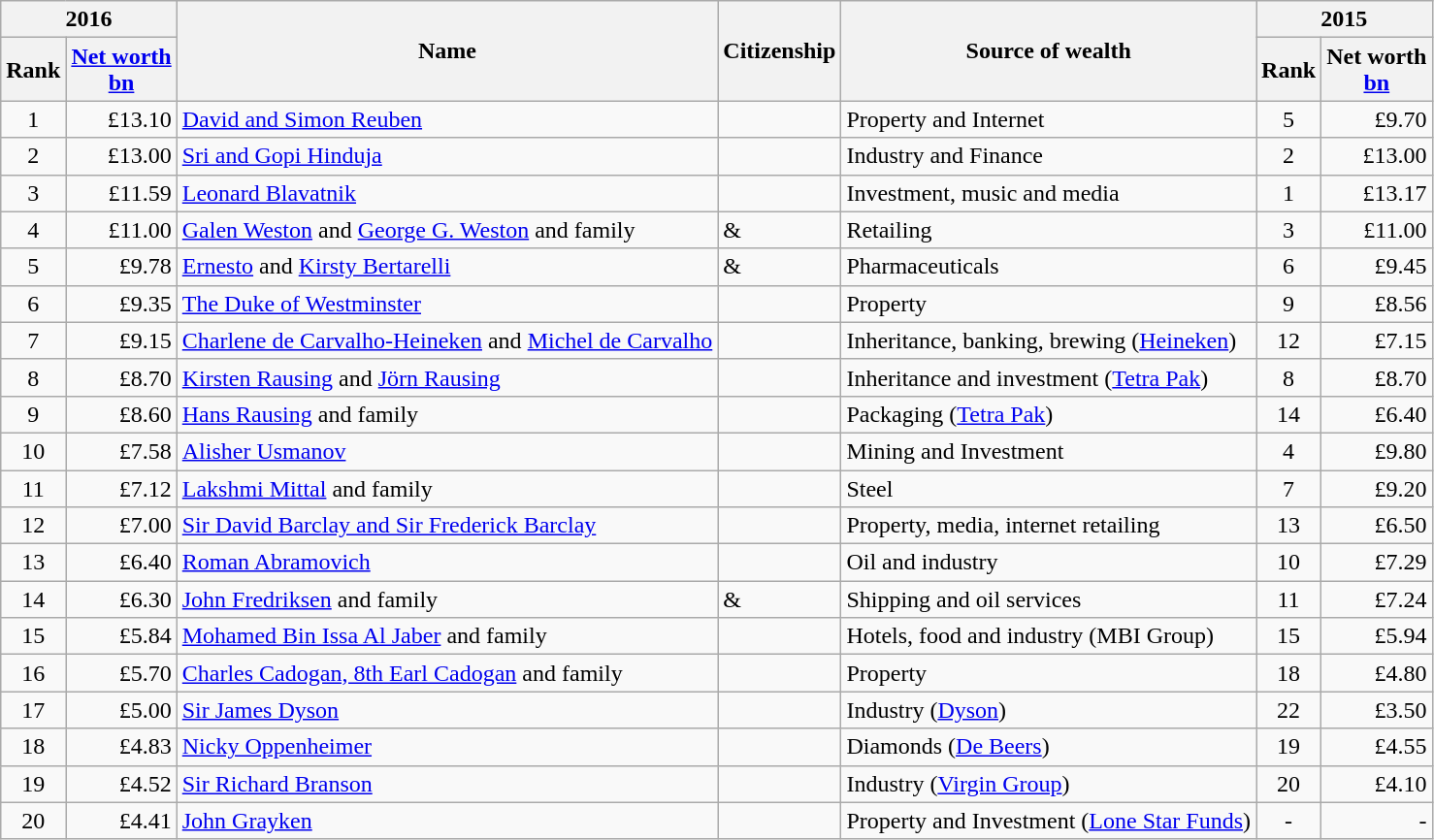<table class="wikitable sortable">
<tr ">
<th colspan=2>2016</th>
<th rowspan=2>Name</th>
<th rowspan=2>Citizenship</th>
<th rowspan=2>Source of wealth</th>
<th colspan=2>2015</th>
</tr>
<tr>
<th>Rank</th>
<th><a href='#'>Net worth</a><br> <a href='#'>bn</a></th>
<th>Rank</th>
<th>Net worth<br> <a href='#'>bn</a></th>
</tr>
<tr>
<td align=center>1 </td>
<td align=right>£13.10 </td>
<td><a href='#'>David and Simon Reuben</a></td>
<td></td>
<td>Property and Internet</td>
<td align=center>5</td>
<td align=right>£9.70</td>
</tr>
<tr>
<td align=center>2 </td>
<td align=right>£13.00 </td>
<td><a href='#'>Sri and Gopi Hinduja</a></td>
<td></td>
<td>Industry and Finance</td>
<td align=center>2</td>
<td align=right>£13.00</td>
</tr>
<tr>
<td align=center>3 </td>
<td align=right>£11.59 </td>
<td><a href='#'>Leonard Blavatnik</a></td>
<td></td>
<td>Investment, music and media</td>
<td align=center>1</td>
<td align=right>£13.17</td>
</tr>
<tr>
<td align=center>4 </td>
<td align=right>£11.00 </td>
<td><a href='#'>Galen Weston</a> and <a href='#'>George G. Weston</a> and family</td>
<td> & </td>
<td>Retailing</td>
<td align=center>3</td>
<td align=right>£11.00</td>
</tr>
<tr>
<td align=center>5 </td>
<td align=right>£9.78 </td>
<td><a href='#'>Ernesto</a> and <a href='#'>Kirsty Bertarelli</a></td>
<td> & </td>
<td>Pharmaceuticals</td>
<td align=center>6</td>
<td align=right>£9.45</td>
</tr>
<tr>
<td align=center>6 </td>
<td align=right>£9.35 </td>
<td><a href='#'>The Duke of Westminster</a></td>
<td></td>
<td>Property</td>
<td align=center>9</td>
<td align=right>£8.56</td>
</tr>
<tr>
<td align=center>7 </td>
<td align=right>£9.15 </td>
<td><a href='#'>Charlene de Carvalho-Heineken</a> and <a href='#'>Michel de Carvalho</a></td>
<td></td>
<td>Inheritance, banking, brewing (<a href='#'>Heineken</a>)</td>
<td align=center>12</td>
<td align=right>£7.15</td>
</tr>
<tr>
<td align=center>8 </td>
<td align=right>£8.70 </td>
<td><a href='#'>Kirsten Rausing</a> and <a href='#'>Jörn Rausing</a></td>
<td></td>
<td>Inheritance and investment (<a href='#'>Tetra Pak</a>)</td>
<td align=center>8</td>
<td align=right>£8.70</td>
</tr>
<tr>
<td align=center>9 </td>
<td align=right>£8.60 </td>
<td><a href='#'>Hans Rausing</a> and family</td>
<td></td>
<td>Packaging (<a href='#'>Tetra Pak</a>)</td>
<td align=center>14</td>
<td align=right>£6.40</td>
</tr>
<tr>
<td align=center>10 </td>
<td align=right>£7.58 </td>
<td><a href='#'>Alisher Usmanov</a></td>
<td></td>
<td>Mining and Investment</td>
<td align=center>4</td>
<td align=right>£9.80</td>
</tr>
<tr>
<td align=center>11 </td>
<td align=right>£7.12 </td>
<td><a href='#'>Lakshmi Mittal</a> and family</td>
<td></td>
<td>Steel</td>
<td align=center>7</td>
<td align=right>£9.20</td>
</tr>
<tr>
<td align=center>12 </td>
<td align=right>£7.00 </td>
<td><a href='#'>Sir David Barclay and Sir Frederick Barclay</a></td>
<td></td>
<td>Property, media, internet retailing</td>
<td align=center>13</td>
<td align=right>£6.50</td>
</tr>
<tr>
<td align=center>13 </td>
<td align=right>£6.40 </td>
<td><a href='#'>Roman Abramovich</a></td>
<td></td>
<td>Oil and industry</td>
<td align=center>10</td>
<td align=right>£7.29</td>
</tr>
<tr>
<td align=center>14 </td>
<td align=right>£6.30 </td>
<td><a href='#'>John Fredriksen</a> and family</td>
<td> & </td>
<td>Shipping and oil services</td>
<td align=center>11</td>
<td align=right>£7.24</td>
</tr>
<tr>
<td align=center>15 </td>
<td align=right>£5.84 </td>
<td><a href='#'>Mohamed Bin Issa Al Jaber</a> and family</td>
<td></td>
<td>Hotels, food and industry (MBI Group)</td>
<td align=center>15</td>
<td align=right>£5.94</td>
</tr>
<tr>
<td align=center>16 </td>
<td align=right>£5.70 </td>
<td><a href='#'>Charles Cadogan, 8th Earl Cadogan</a> and family</td>
<td></td>
<td>Property</td>
<td align=center>18</td>
<td align=right>£4.80</td>
</tr>
<tr>
<td align=center>17 </td>
<td align=right>£5.00 </td>
<td><a href='#'>Sir James Dyson</a></td>
<td></td>
<td>Industry (<a href='#'>Dyson</a>)</td>
<td align=center>22</td>
<td align=right>£3.50</td>
</tr>
<tr>
<td align=center>18 </td>
<td align=right>£4.83 </td>
<td><a href='#'>Nicky Oppenheimer</a></td>
<td></td>
<td>Diamonds (<a href='#'>De Beers</a>)</td>
<td align=center>19</td>
<td align=right>£4.55</td>
</tr>
<tr>
<td align=center>19 </td>
<td align=right>£4.52 </td>
<td><a href='#'>Sir Richard Branson</a></td>
<td></td>
<td>Industry (<a href='#'>Virgin Group</a>)</td>
<td align=center>20</td>
<td align=right>£4.10</td>
</tr>
<tr>
<td align=center>20</td>
<td align=right>£4.41</td>
<td><a href='#'>John Grayken</a></td>
<td></td>
<td>Property and Investment (<a href='#'>Lone Star Funds</a>)</td>
<td align=center>-</td>
<td align=right>-</td>
</tr>
</table>
